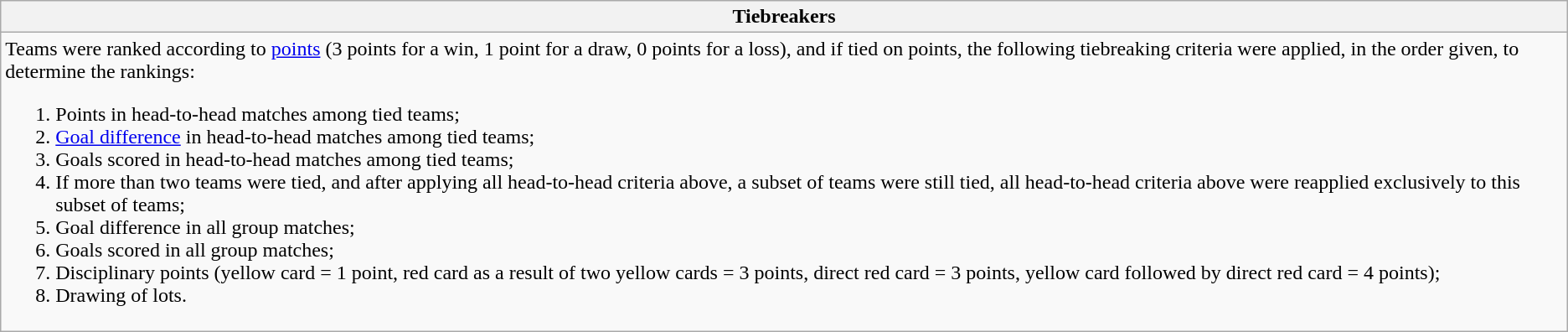<table class="wikitable collapsible collapsed">
<tr>
<th> Tiebreakers</th>
</tr>
<tr>
<td>Teams were ranked according to <a href='#'>points</a> (3 points for a win, 1 point for a draw, 0 points for a loss), and if tied on points, the following tiebreaking criteria were applied, in the order given, to determine the rankings:<br><ol><li>Points in head-to-head matches among tied teams;</li><li><a href='#'>Goal difference</a> in head-to-head matches among tied teams;</li><li>Goals scored in head-to-head matches among tied teams;</li><li>If more than two teams were tied, and after applying all head-to-head criteria above, a subset of teams were still tied, all head-to-head criteria above were reapplied exclusively to this subset of teams;</li><li>Goal difference in all group matches;</li><li>Goals scored in all group matches;</li><li>Disciplinary points (yellow card = 1 point, red card as a result of two yellow cards = 3 points, direct red card = 3 points, yellow card followed by direct red card = 4 points);</li><li>Drawing of lots.</li></ol></td>
</tr>
</table>
